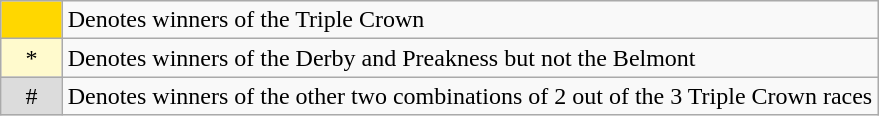<table class="wikitable">
<tr>
<td style="background-color:gold; width:7%; text-align:center;"></td>
<td>Denotes winners of the Triple Crown</td>
</tr>
<tr>
<td style="background-color:#FFFACD; text-align:center;">*</td>
<td>Denotes winners of the Derby and Preakness but not the Belmont</td>
</tr>
<tr>
<td style="background-color:#DCDCDC; text-align:center;">#</td>
<td>Denotes winners of the other two combinations of 2 out of the 3 Triple Crown races</td>
</tr>
</table>
